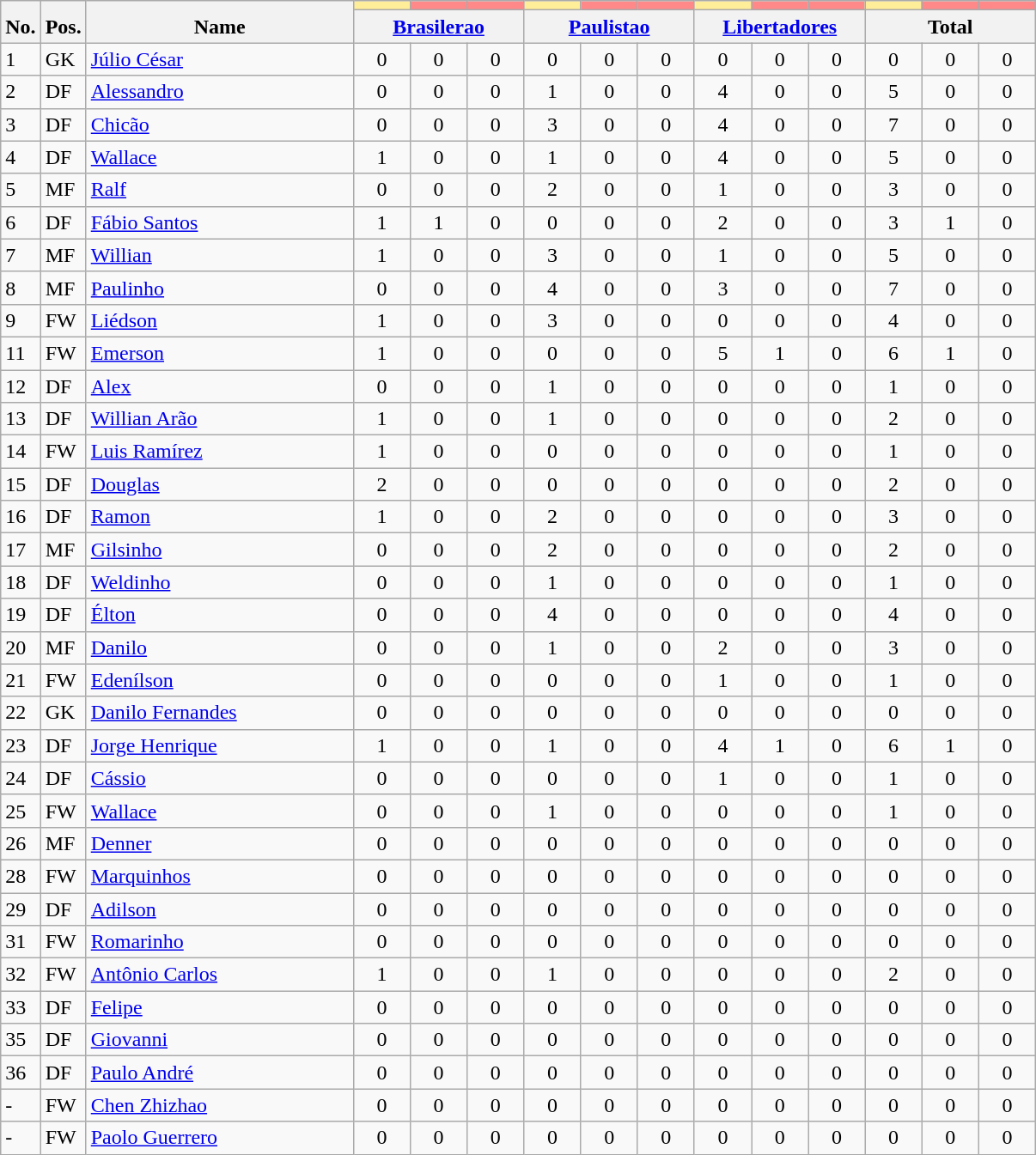<table class="wikitable sortable" style="text-align:center">
<tr>
<th rowspan="2" style="vertical-align:bottom;" class="unsortable">No.</th>
<th rowspan="2" style="vertical-align:bottom;" class="unsortable">Pos.</th>
<th rowspan="2" class="unsortable" style="vertical-align:bottom; width:200px;">Name</th>
<th style="background:#fe9;"></th>
<th style="background:#ff8888"></th>
<th style="background:#FF8888"></th>
<th style="background:#fe9;"></th>
<th style="background:#ff8888"></th>
<th style="background:#FF8888"></th>
<th style="background:#fe9;"></th>
<th style="background:#ff8888"></th>
<th style="background:#FF8888"></th>
<th style="background:#fe9;"></th>
<th style="background:#ff8888"></th>
<th style="background:#FF8888"></th>
</tr>
<tr class="unsortable">
<th colspan="3" style="width:125px;"><a href='#'>Brasilerao</a></th>
<th colspan="3" style="width:125px;"><a href='#'>Paulistao</a></th>
<th colspan="3" style="width:125px;"><a href='#'>Libertadores</a></th>
<th colspan="3" style="width:125px;">Total</th>
</tr>
<tr>
<td align="left">1</td>
<td align="left">GK</td>
<td align="left"> <a href='#'>Júlio César</a></td>
<td>0</td>
<td>0</td>
<td>0</td>
<td>0</td>
<td>0</td>
<td>0</td>
<td>0</td>
<td>0</td>
<td>0</td>
<td>0</td>
<td>0</td>
<td>0</td>
</tr>
<tr>
<td align="left">2</td>
<td align="left">DF</td>
<td align="left"> <a href='#'>Alessandro</a></td>
<td>0</td>
<td>0</td>
<td>0</td>
<td>1</td>
<td>0</td>
<td>0</td>
<td>4</td>
<td>0</td>
<td>0</td>
<td>5</td>
<td>0</td>
<td>0</td>
</tr>
<tr>
<td align="left">3</td>
<td align="left">DF</td>
<td align="left"> <a href='#'>Chicão</a></td>
<td>0</td>
<td>0</td>
<td>0</td>
<td>3</td>
<td>0</td>
<td>0</td>
<td>4</td>
<td>0</td>
<td>0</td>
<td>7</td>
<td>0</td>
<td>0</td>
</tr>
<tr>
<td align="left">4</td>
<td align="left">DF</td>
<td align="left"> <a href='#'>Wallace</a></td>
<td>1</td>
<td>0</td>
<td>0</td>
<td>1</td>
<td>0</td>
<td>0</td>
<td>4</td>
<td>0</td>
<td>0</td>
<td>5</td>
<td>0</td>
<td>0</td>
</tr>
<tr>
<td align="left">5</td>
<td align="left">MF</td>
<td align="left"> <a href='#'>Ralf</a></td>
<td>0</td>
<td>0</td>
<td>0</td>
<td>2</td>
<td>0</td>
<td>0</td>
<td>1</td>
<td>0</td>
<td>0</td>
<td>3</td>
<td>0</td>
<td>0</td>
</tr>
<tr>
<td align="left">6</td>
<td align="left">DF</td>
<td align="left"> <a href='#'>Fábio Santos</a></td>
<td>1</td>
<td>1</td>
<td>0</td>
<td>0</td>
<td>0</td>
<td>0</td>
<td>2</td>
<td>0</td>
<td>0</td>
<td>3</td>
<td>1</td>
<td>0</td>
</tr>
<tr>
<td align="left">7</td>
<td align="left">MF</td>
<td align="left"> <a href='#'>Willian</a></td>
<td>1</td>
<td>0</td>
<td>0</td>
<td>3</td>
<td>0</td>
<td>0</td>
<td>1</td>
<td>0</td>
<td>0</td>
<td>5</td>
<td>0</td>
<td>0</td>
</tr>
<tr>
<td align="left">8</td>
<td align="left">MF</td>
<td align="left"> <a href='#'>Paulinho</a></td>
<td>0</td>
<td>0</td>
<td>0</td>
<td>4</td>
<td>0</td>
<td>0</td>
<td>3</td>
<td>0</td>
<td>0</td>
<td>7</td>
<td>0</td>
<td>0</td>
</tr>
<tr>
<td align="left">9</td>
<td align="left">FW</td>
<td align="left"> <a href='#'>Liédson</a></td>
<td>1</td>
<td>0</td>
<td>0</td>
<td>3</td>
<td>0</td>
<td>0</td>
<td>0</td>
<td>0</td>
<td>0</td>
<td>4</td>
<td>0</td>
<td>0</td>
</tr>
<tr>
<td align="left">11</td>
<td align="left">FW</td>
<td align="left"> <a href='#'>Emerson</a></td>
<td>1</td>
<td>0</td>
<td>0</td>
<td>0</td>
<td>0</td>
<td>0</td>
<td>5</td>
<td>1</td>
<td>0</td>
<td>6</td>
<td>1</td>
<td>0</td>
</tr>
<tr>
<td align="left">12</td>
<td align="left">DF</td>
<td align="left"> <a href='#'>Alex</a></td>
<td>0</td>
<td>0</td>
<td>0</td>
<td>1</td>
<td>0</td>
<td>0</td>
<td>0</td>
<td>0</td>
<td>0</td>
<td>1</td>
<td>0</td>
<td>0</td>
</tr>
<tr>
<td align="left">13</td>
<td align="left">DF</td>
<td align="left"> <a href='#'>Willian Arão</a></td>
<td>1</td>
<td>0</td>
<td>0</td>
<td>1</td>
<td>0</td>
<td>0</td>
<td>0</td>
<td>0</td>
<td>0</td>
<td>2</td>
<td>0</td>
<td>0</td>
</tr>
<tr>
<td align="left">14</td>
<td align="left">FW</td>
<td align="left"> <a href='#'>Luis Ramírez</a></td>
<td>1</td>
<td>0</td>
<td>0</td>
<td>0</td>
<td>0</td>
<td>0</td>
<td>0</td>
<td>0</td>
<td>0</td>
<td>1</td>
<td>0</td>
<td>0</td>
</tr>
<tr>
<td align="left">15</td>
<td align="left">DF</td>
<td align="left"> <a href='#'>Douglas</a></td>
<td>2</td>
<td>0</td>
<td>0</td>
<td>0</td>
<td>0</td>
<td>0</td>
<td>0</td>
<td>0</td>
<td>0</td>
<td>2</td>
<td>0</td>
<td>0</td>
</tr>
<tr>
<td align="left">16</td>
<td align="left">DF</td>
<td align="left"> <a href='#'>Ramon</a></td>
<td>1</td>
<td>0</td>
<td>0</td>
<td>2</td>
<td>0</td>
<td>0</td>
<td>0</td>
<td>0</td>
<td>0</td>
<td>3</td>
<td>0</td>
<td>0</td>
</tr>
<tr>
<td align="left">17</td>
<td align="left">MF</td>
<td align="left"> <a href='#'>Gilsinho</a></td>
<td>0</td>
<td>0</td>
<td>0</td>
<td>2</td>
<td>0</td>
<td>0</td>
<td>0</td>
<td>0</td>
<td>0</td>
<td>2</td>
<td>0</td>
<td>0</td>
</tr>
<tr>
<td align="left">18</td>
<td align="left">DF</td>
<td align="left"> <a href='#'>Weldinho</a></td>
<td>0</td>
<td>0</td>
<td>0</td>
<td>1</td>
<td>0</td>
<td>0</td>
<td>0</td>
<td>0</td>
<td>0</td>
<td>1</td>
<td>0</td>
<td>0</td>
</tr>
<tr>
<td align="left">19</td>
<td align="left">DF</td>
<td align="left"> <a href='#'>Élton</a></td>
<td>0</td>
<td>0</td>
<td>0</td>
<td>4</td>
<td>0</td>
<td>0</td>
<td>0</td>
<td>0</td>
<td>0</td>
<td>4</td>
<td>0</td>
<td>0</td>
</tr>
<tr>
<td align="left">20</td>
<td align="left">MF</td>
<td align="left"> <a href='#'>Danilo</a></td>
<td>0</td>
<td>0</td>
<td>0</td>
<td>1</td>
<td>0</td>
<td>0</td>
<td>2</td>
<td>0</td>
<td>0</td>
<td>3</td>
<td>0</td>
<td>0</td>
</tr>
<tr>
<td align="left">21</td>
<td align="left">FW</td>
<td align="left"> <a href='#'>Edenílson</a></td>
<td>0</td>
<td>0</td>
<td>0</td>
<td>0</td>
<td>0</td>
<td>0</td>
<td>1</td>
<td>0</td>
<td>0</td>
<td>1</td>
<td>0</td>
<td>0</td>
</tr>
<tr>
<td align="left">22</td>
<td align="left">GK</td>
<td align="left"> <a href='#'>Danilo Fernandes</a></td>
<td>0</td>
<td>0</td>
<td>0</td>
<td>0</td>
<td>0</td>
<td>0</td>
<td>0</td>
<td>0</td>
<td>0</td>
<td>0</td>
<td>0</td>
<td>0</td>
</tr>
<tr>
<td align="left">23</td>
<td align="left">DF</td>
<td align="left"> <a href='#'>Jorge Henrique</a></td>
<td>1</td>
<td>0</td>
<td>0</td>
<td>1</td>
<td>0</td>
<td>0</td>
<td>4</td>
<td>1</td>
<td>0</td>
<td>6</td>
<td>1</td>
<td>0</td>
</tr>
<tr>
<td align="left">24</td>
<td align="left">DF</td>
<td align="left"> <a href='#'>Cássio</a></td>
<td>0</td>
<td>0</td>
<td>0</td>
<td>0</td>
<td>0</td>
<td>0</td>
<td>1</td>
<td>0</td>
<td>0</td>
<td>1</td>
<td>0</td>
<td>0</td>
</tr>
<tr>
<td align="left">25</td>
<td align="left">FW</td>
<td align="left"> <a href='#'>Wallace</a></td>
<td>0</td>
<td>0</td>
<td>0</td>
<td>1</td>
<td>0</td>
<td>0</td>
<td>0</td>
<td>0</td>
<td>0</td>
<td>1</td>
<td>0</td>
<td>0</td>
</tr>
<tr>
<td align="left">26</td>
<td align="left">MF</td>
<td align="left"> <a href='#'>Denner</a></td>
<td>0</td>
<td>0</td>
<td>0</td>
<td>0</td>
<td>0</td>
<td>0</td>
<td>0</td>
<td>0</td>
<td>0</td>
<td>0</td>
<td>0</td>
<td>0</td>
</tr>
<tr>
<td align="left">28</td>
<td align="left">FW</td>
<td align="left"> <a href='#'>Marquinhos</a></td>
<td>0</td>
<td>0</td>
<td>0</td>
<td>0</td>
<td>0</td>
<td>0</td>
<td>0</td>
<td>0</td>
<td>0</td>
<td>0</td>
<td>0</td>
<td>0</td>
</tr>
<tr>
<td align="left">29</td>
<td align="left">DF</td>
<td align="left"> <a href='#'>Adilson</a></td>
<td>0</td>
<td>0</td>
<td>0</td>
<td>0</td>
<td>0</td>
<td>0</td>
<td>0</td>
<td>0</td>
<td>0</td>
<td>0</td>
<td>0</td>
<td>0</td>
</tr>
<tr>
<td align="left">31</td>
<td align="left">FW</td>
<td align="left"> <a href='#'>Romarinho</a></td>
<td>0</td>
<td>0</td>
<td>0</td>
<td>0</td>
<td>0</td>
<td>0</td>
<td>0</td>
<td>0</td>
<td>0</td>
<td>0</td>
<td>0</td>
<td>0</td>
</tr>
<tr>
<td align="left">32</td>
<td align="left">FW</td>
<td align="left"> <a href='#'>Antônio Carlos</a></td>
<td>1</td>
<td>0</td>
<td>0</td>
<td>1</td>
<td>0</td>
<td>0</td>
<td>0</td>
<td>0</td>
<td>0</td>
<td>2</td>
<td>0</td>
<td>0</td>
</tr>
<tr>
<td align="left">33</td>
<td align="left">DF</td>
<td align="left"> <a href='#'>Felipe</a></td>
<td>0</td>
<td>0</td>
<td>0</td>
<td>0</td>
<td>0</td>
<td>0</td>
<td>0</td>
<td>0</td>
<td>0</td>
<td>0</td>
<td>0</td>
<td>0</td>
</tr>
<tr>
<td align="left">35</td>
<td align="left">DF</td>
<td align="left"> <a href='#'>Giovanni</a></td>
<td>0</td>
<td>0</td>
<td>0</td>
<td>0</td>
<td>0</td>
<td>0</td>
<td>0</td>
<td>0</td>
<td>0</td>
<td>0</td>
<td>0</td>
<td>0</td>
</tr>
<tr>
<td align="left">36</td>
<td align="left">DF</td>
<td align="left"> <a href='#'>Paulo André</a></td>
<td>0</td>
<td>0</td>
<td>0</td>
<td>0</td>
<td>0</td>
<td>0</td>
<td>0</td>
<td>0</td>
<td>0</td>
<td>0</td>
<td>0</td>
<td>0</td>
</tr>
<tr>
<td align="left">-</td>
<td align="left">FW</td>
<td align="left"> <a href='#'>Chen Zhizhao</a></td>
<td>0</td>
<td>0</td>
<td>0</td>
<td>0</td>
<td>0</td>
<td>0</td>
<td>0</td>
<td>0</td>
<td>0</td>
<td>0</td>
<td>0</td>
<td>0</td>
</tr>
<tr>
<td align="left">-</td>
<td align="left">FW</td>
<td align="left"> <a href='#'>Paolo Guerrero</a></td>
<td>0</td>
<td>0</td>
<td>0</td>
<td>0</td>
<td>0</td>
<td>0</td>
<td>0</td>
<td>0</td>
<td>0</td>
<td>0</td>
<td>0</td>
<td>0</td>
</tr>
</table>
